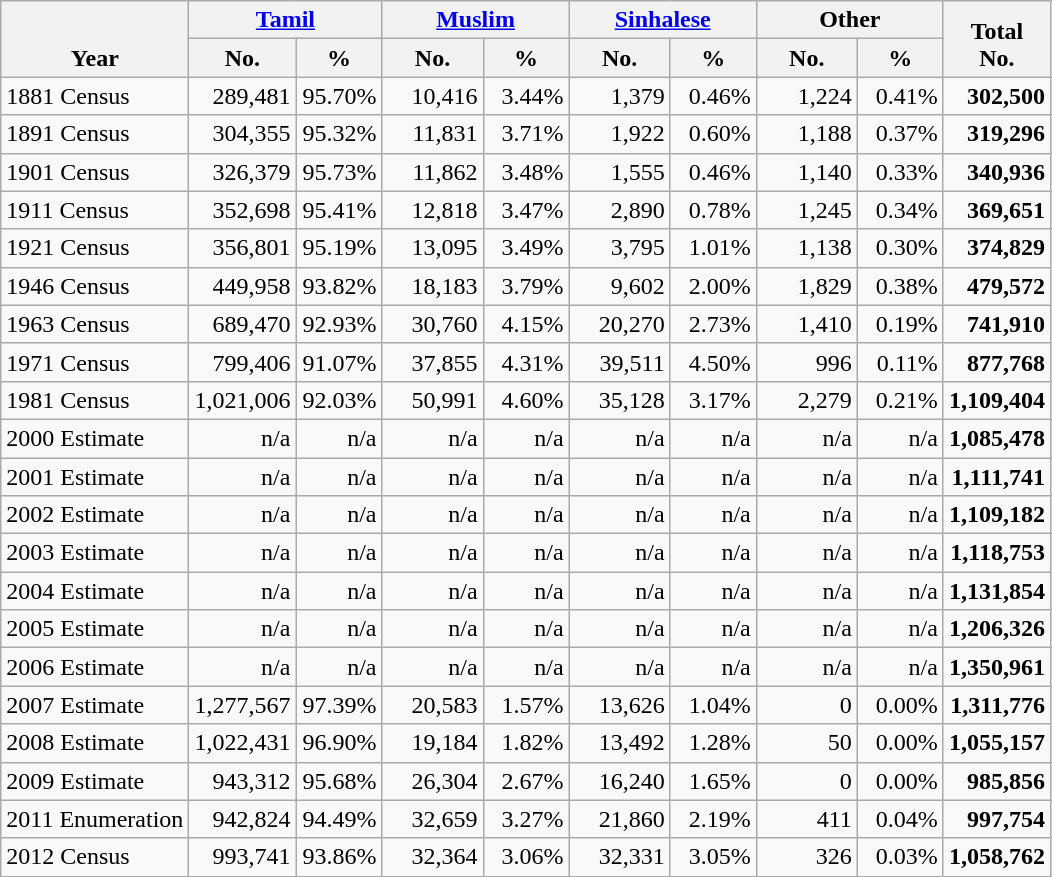<table class="wikitable sortable" style="text-align:right;">
<tr>
<th style="vertical-align:bottom;" rowspan=2>Year</th>
<th colspan=2><a href='#'>Tamil</a></th>
<th colspan=2><a href='#'>Muslim</a></th>
<th colspan=2><a href='#'>Sinhalese</a></th>
<th colspan=2>Other</th>
<th style="vertical-align:bottom;" rowspan=2><strong>Total</strong><br><strong>No.</strong></th>
</tr>
<tr>
<th style="width:60px;">No.</th>
<th style="width:50px;">%</th>
<th style="width:60px;">No.</th>
<th style="width:50px;">%</th>
<th style="width:60px;">No.</th>
<th style="width:50px;">%</th>
<th style="width:60px;">No.</th>
<th style="width:50px;">%</th>
</tr>
<tr>
<td align=left>1881 Census</td>
<td>289,481</td>
<td>95.70%</td>
<td>10,416</td>
<td>3.44%</td>
<td>1,379</td>
<td>0.46%</td>
<td>1,224</td>
<td>0.41%</td>
<td><strong>302,500</strong></td>
</tr>
<tr>
<td align=left>1891 Census</td>
<td>304,355</td>
<td>95.32%</td>
<td>11,831</td>
<td>3.71%</td>
<td>1,922</td>
<td>0.60%</td>
<td>1,188</td>
<td>0.37%</td>
<td><strong>319,296</strong></td>
</tr>
<tr>
<td align=left>1901 Census</td>
<td>326,379</td>
<td>95.73%</td>
<td>11,862</td>
<td>3.48%</td>
<td>1,555</td>
<td>0.46%</td>
<td>1,140</td>
<td>0.33%</td>
<td><strong>340,936</strong></td>
</tr>
<tr>
<td align=left>1911 Census</td>
<td>352,698</td>
<td>95.41%</td>
<td>12,818</td>
<td>3.47%</td>
<td>2,890</td>
<td>0.78%</td>
<td>1,245</td>
<td>0.34%</td>
<td><strong>369,651</strong></td>
</tr>
<tr>
<td align=left>1921 Census</td>
<td>356,801</td>
<td>95.19%</td>
<td>13,095</td>
<td>3.49%</td>
<td>3,795</td>
<td>1.01%</td>
<td>1,138</td>
<td>0.30%</td>
<td><strong>374,829</strong></td>
</tr>
<tr>
<td align=left>1946 Census</td>
<td>449,958</td>
<td>93.82%</td>
<td>18,183</td>
<td>3.79%</td>
<td>9,602</td>
<td>2.00%</td>
<td>1,829</td>
<td>0.38%</td>
<td><strong>479,572</strong></td>
</tr>
<tr>
<td align=left>1963 Census</td>
<td>689,470</td>
<td>92.93%</td>
<td>30,760</td>
<td>4.15%</td>
<td>20,270</td>
<td>2.73%</td>
<td>1,410</td>
<td>0.19%</td>
<td><strong>741,910</strong></td>
</tr>
<tr>
<td align=left>1971 Census</td>
<td>799,406</td>
<td>91.07%</td>
<td>37,855</td>
<td>4.31%</td>
<td>39,511</td>
<td>4.50%</td>
<td>996</td>
<td>0.11%</td>
<td><strong>877,768</strong></td>
</tr>
<tr>
<td align=left>1981 Census</td>
<td>1,021,006</td>
<td>92.03%</td>
<td>50,991</td>
<td>4.60%</td>
<td>35,128</td>
<td>3.17%</td>
<td>2,279</td>
<td>0.21%</td>
<td><strong>1,109,404</strong></td>
</tr>
<tr>
<td align=left>2000 Estimate</td>
<td>n/a</td>
<td>n/a</td>
<td>n/a</td>
<td>n/a</td>
<td>n/a</td>
<td>n/a</td>
<td>n/a</td>
<td>n/a</td>
<td><strong>1,085,478</strong></td>
</tr>
<tr>
<td align=left>2001 Estimate</td>
<td>n/a</td>
<td>n/a</td>
<td>n/a</td>
<td>n/a</td>
<td>n/a</td>
<td>n/a</td>
<td>n/a</td>
<td>n/a</td>
<td><strong>1,111,741</strong></td>
</tr>
<tr>
<td align=left>2002 Estimate</td>
<td>n/a</td>
<td>n/a</td>
<td>n/a</td>
<td>n/a</td>
<td>n/a</td>
<td>n/a</td>
<td>n/a</td>
<td>n/a</td>
<td><strong>1,109,182</strong></td>
</tr>
<tr>
<td align=left>2003 Estimate</td>
<td>n/a</td>
<td>n/a</td>
<td>n/a</td>
<td>n/a</td>
<td>n/a</td>
<td>n/a</td>
<td>n/a</td>
<td>n/a</td>
<td><strong>1,118,753</strong></td>
</tr>
<tr>
<td align=left>2004 Estimate</td>
<td>n/a</td>
<td>n/a</td>
<td>n/a</td>
<td>n/a</td>
<td>n/a</td>
<td>n/a</td>
<td>n/a</td>
<td>n/a</td>
<td><strong>1,131,854</strong></td>
</tr>
<tr>
<td align=left>2005 Estimate</td>
<td>n/a</td>
<td>n/a</td>
<td>n/a</td>
<td>n/a</td>
<td>n/a</td>
<td>n/a</td>
<td>n/a</td>
<td>n/a</td>
<td><strong>1,206,326</strong></td>
</tr>
<tr>
<td align=left>2006 Estimate</td>
<td>n/a</td>
<td>n/a</td>
<td>n/a</td>
<td>n/a</td>
<td>n/a</td>
<td>n/a</td>
<td>n/a</td>
<td>n/a</td>
<td><strong>1,350,961</strong></td>
</tr>
<tr>
<td align=left>2007 Estimate</td>
<td>1,277,567</td>
<td>97.39%</td>
<td>20,583</td>
<td>1.57%</td>
<td>13,626</td>
<td>1.04%</td>
<td>0</td>
<td>0.00%</td>
<td><strong>1,311,776</strong></td>
</tr>
<tr>
<td align=left>2008 Estimate</td>
<td>1,022,431</td>
<td>96.90%</td>
<td>19,184</td>
<td>1.82%</td>
<td>13,492</td>
<td>1.28%</td>
<td>50</td>
<td>0.00%</td>
<td><strong>1,055,157</strong></td>
</tr>
<tr>
<td align=left>2009 Estimate</td>
<td>943,312</td>
<td>95.68%</td>
<td>26,304</td>
<td>2.67%</td>
<td>16,240</td>
<td>1.65%</td>
<td>0</td>
<td>0.00%</td>
<td><strong>985,856</strong></td>
</tr>
<tr>
<td align=left>2011 Enumeration</td>
<td>942,824</td>
<td>94.49%</td>
<td>32,659</td>
<td>3.27%</td>
<td>21,860</td>
<td>2.19%</td>
<td>411</td>
<td>0.04%</td>
<td><strong>997,754</strong></td>
</tr>
<tr>
<td align=left>2012 Census</td>
<td>993,741</td>
<td>93.86%</td>
<td>32,364</td>
<td>3.06%</td>
<td>32,331</td>
<td>3.05%</td>
<td>326</td>
<td>0.03%</td>
<td><strong>1,058,762</strong></td>
</tr>
</table>
